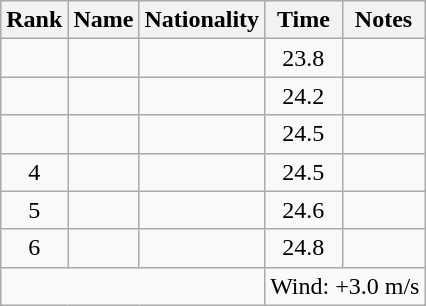<table class="wikitable sortable" style="text-align:center">
<tr>
<th>Rank</th>
<th>Name</th>
<th>Nationality</th>
<th>Time</th>
<th>Notes</th>
</tr>
<tr>
<td></td>
<td align=left></td>
<td align=left></td>
<td>23.8</td>
<td></td>
</tr>
<tr>
<td></td>
<td align=left></td>
<td align=left></td>
<td>24.2</td>
<td></td>
</tr>
<tr>
<td></td>
<td align=left></td>
<td align=left></td>
<td>24.5</td>
<td></td>
</tr>
<tr>
<td>4</td>
<td align=left></td>
<td align=left></td>
<td>24.5</td>
<td></td>
</tr>
<tr>
<td>5</td>
<td align=left></td>
<td align=left></td>
<td>24.6</td>
<td></td>
</tr>
<tr>
<td>6</td>
<td align=left></td>
<td align=left></td>
<td>24.8</td>
<td></td>
</tr>
<tr class="sortbottom">
<td colspan=3></td>
<td colspan="2" style="text-align:left;">Wind: +3.0 m/s</td>
</tr>
</table>
